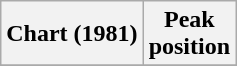<table class="wikitable plainrowheaders" style="text-align:center">
<tr>
<th scope="col">Chart (1981)</th>
<th scope="col">Peak<br>position</th>
</tr>
<tr>
</tr>
</table>
